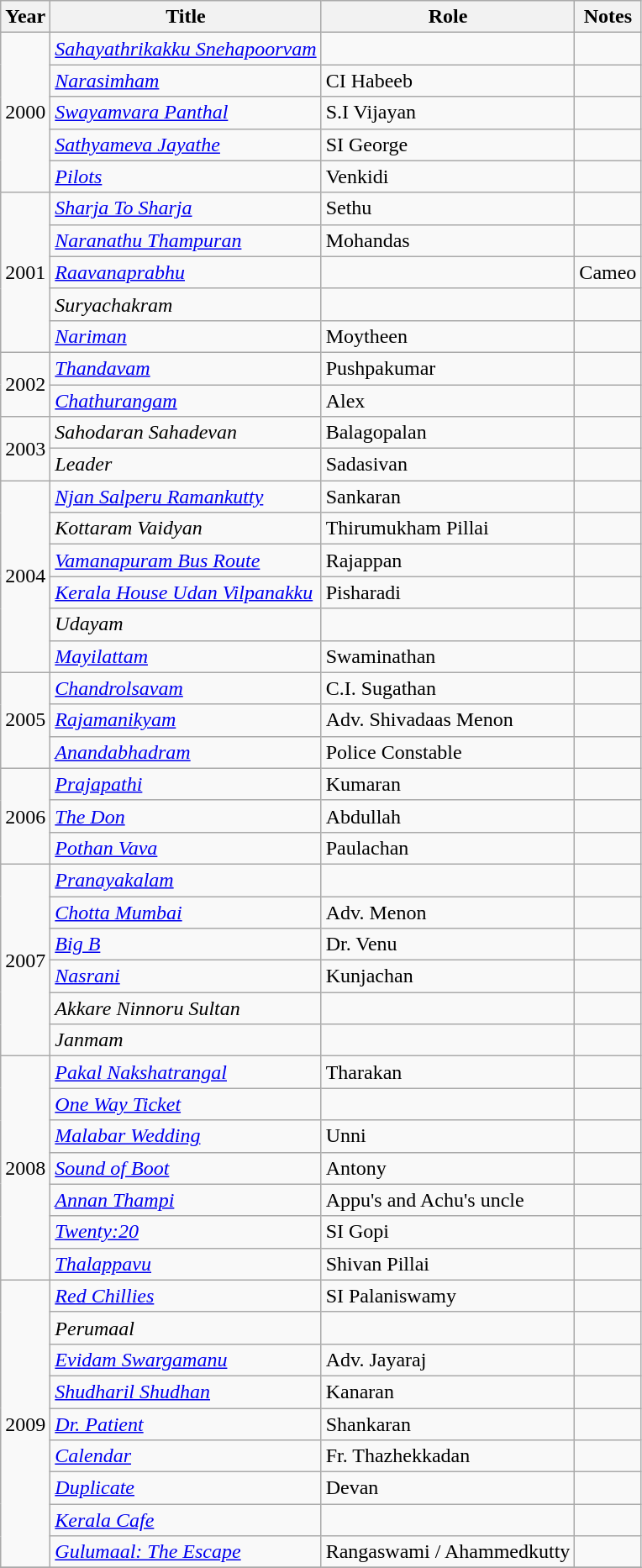<table class="wikitable sortable">
<tr>
<th>Year</th>
<th>Title</th>
<th>Role</th>
<th class="unsortable">Notes</th>
</tr>
<tr>
<td rowspan=5>2000</td>
<td><em><a href='#'>Sahayathrikakku Snehapoorvam</a></em></td>
<td></td>
<td></td>
</tr>
<tr>
<td><em><a href='#'>Narasimham</a></em></td>
<td>CI Habeeb</td>
<td></td>
</tr>
<tr>
<td><em><a href='#'>Swayamvara Panthal</a></em></td>
<td>S.I Vijayan</td>
<td></td>
</tr>
<tr>
<td><em><a href='#'>Sathyameva Jayathe</a></em></td>
<td>SI George</td>
<td></td>
</tr>
<tr>
<td><em><a href='#'>Pilots</a></em></td>
<td>Venkidi</td>
<td></td>
</tr>
<tr>
<td rowspan=5>2001</td>
<td><em><a href='#'>Sharja To Sharja</a></em></td>
<td>Sethu</td>
<td></td>
</tr>
<tr>
<td><em><a href='#'>Naranathu Thampuran</a></em></td>
<td>Mohandas</td>
<td></td>
</tr>
<tr>
<td><em><a href='#'>Raavanaprabhu</a></em></td>
<td></td>
<td>Cameo</td>
</tr>
<tr>
<td><em>Suryachakram</em></td>
<td></td>
<td></td>
</tr>
<tr>
<td><em><a href='#'>Nariman</a></em></td>
<td>Moytheen</td>
<td></td>
</tr>
<tr>
<td rowspan=2>2002</td>
<td><em><a href='#'>Thandavam</a></em></td>
<td>Pushpakumar</td>
<td></td>
</tr>
<tr>
<td><em><a href='#'>Chathurangam</a></em></td>
<td>Alex</td>
<td></td>
</tr>
<tr>
<td rowspan=2>2003</td>
<td><em>Sahodaran Sahadevan</em></td>
<td>Balagopalan</td>
<td></td>
</tr>
<tr>
<td><em>Leader</em></td>
<td>Sadasivan</td>
<td></td>
</tr>
<tr>
<td rowspan=6>2004</td>
<td><em><a href='#'>Njan Salperu Ramankutty</a></em></td>
<td>Sankaran</td>
<td></td>
</tr>
<tr>
<td><em>Kottaram Vaidyan</em></td>
<td>Thirumukham Pillai</td>
<td></td>
</tr>
<tr>
<td><em><a href='#'>Vamanapuram Bus Route</a></em></td>
<td>Rajappan</td>
<td></td>
</tr>
<tr>
<td><em><a href='#'>Kerala House Udan Vilpanakku</a></em></td>
<td>Pisharadi</td>
<td></td>
</tr>
<tr>
<td><em>Udayam</em></td>
<td></td>
<td></td>
</tr>
<tr>
<td><em><a href='#'>Mayilattam</a></em></td>
<td>Swaminathan</td>
<td></td>
</tr>
<tr>
<td rowspan=3>2005</td>
<td><em><a href='#'>Chandrolsavam</a></em></td>
<td>C.I. Sugathan</td>
<td></td>
</tr>
<tr>
<td><em><a href='#'>Rajamanikyam</a></em></td>
<td>Adv. Shivadaas Menon</td>
<td></td>
</tr>
<tr>
<td><em><a href='#'>Anandabhadram</a></em></td>
<td>Police Constable</td>
<td></td>
</tr>
<tr>
<td rowspan=3>2006</td>
<td><em><a href='#'>Prajapathi</a></em></td>
<td>Kumaran</td>
<td></td>
</tr>
<tr>
<td><em><a href='#'>The Don</a></em></td>
<td>Abdullah</td>
<td></td>
</tr>
<tr>
<td><em><a href='#'>Pothan Vava</a></em></td>
<td>Paulachan</td>
<td></td>
</tr>
<tr>
<td rowspan=6>2007</td>
<td><em><a href='#'>Pranayakalam</a></em></td>
<td></td>
<td></td>
</tr>
<tr>
<td><em><a href='#'>Chotta Mumbai</a></em></td>
<td>Adv. Menon</td>
<td></td>
</tr>
<tr>
<td><em><a href='#'>Big B</a></em></td>
<td>Dr. Venu</td>
<td></td>
</tr>
<tr>
<td><em><a href='#'>Nasrani</a></em></td>
<td>Kunjachan</td>
<td></td>
</tr>
<tr>
<td><em>Akkare Ninnoru Sultan</em></td>
<td></td>
<td></td>
</tr>
<tr>
<td><em>Janmam</em></td>
<td></td>
<td></td>
</tr>
<tr>
<td rowspan=7>2008</td>
<td><em><a href='#'>Pakal Nakshatrangal</a></em></td>
<td>Tharakan</td>
<td></td>
</tr>
<tr>
<td><em><a href='#'>One Way Ticket</a></em></td>
<td></td>
<td></td>
</tr>
<tr>
<td><em><a href='#'>Malabar Wedding</a></em></td>
<td>Unni</td>
<td></td>
</tr>
<tr>
<td><em><a href='#'>Sound of Boot</a></em></td>
<td>Antony</td>
<td></td>
</tr>
<tr>
<td><em><a href='#'>Annan Thampi</a></em></td>
<td>Appu's and Achu's uncle</td>
<td></td>
</tr>
<tr>
<td><em><a href='#'>Twenty:20</a></em></td>
<td>SI Gopi</td>
<td></td>
</tr>
<tr>
<td><em><a href='#'>Thalappavu</a></em></td>
<td>Shivan Pillai</td>
<td></td>
</tr>
<tr>
<td rowspan=9>2009</td>
<td><em><a href='#'>Red Chillies</a></em></td>
<td>SI Palaniswamy</td>
<td></td>
</tr>
<tr>
<td><em>Perumaal</em></td>
<td></td>
<td></td>
</tr>
<tr>
<td><em><a href='#'>Evidam Swargamanu</a></em></td>
<td>Adv. Jayaraj</td>
<td></td>
</tr>
<tr>
<td><em><a href='#'>Shudharil Shudhan</a></em></td>
<td>Kanaran</td>
<td></td>
</tr>
<tr>
<td><em><a href='#'>Dr. Patient</a></em></td>
<td>Shankaran</td>
<td></td>
</tr>
<tr>
<td><em><a href='#'>Calendar</a></em></td>
<td>Fr. Thazhekkadan</td>
<td></td>
</tr>
<tr>
<td><em><a href='#'>Duplicate</a></em></td>
<td>Devan</td>
<td></td>
</tr>
<tr>
<td><em><a href='#'>Kerala Cafe</a></em></td>
<td></td>
<td></td>
</tr>
<tr>
<td><em><a href='#'>Gulumaal: The Escape</a></em></td>
<td>Rangaswami / Ahammedkutty</td>
<td></td>
</tr>
<tr>
</tr>
</table>
